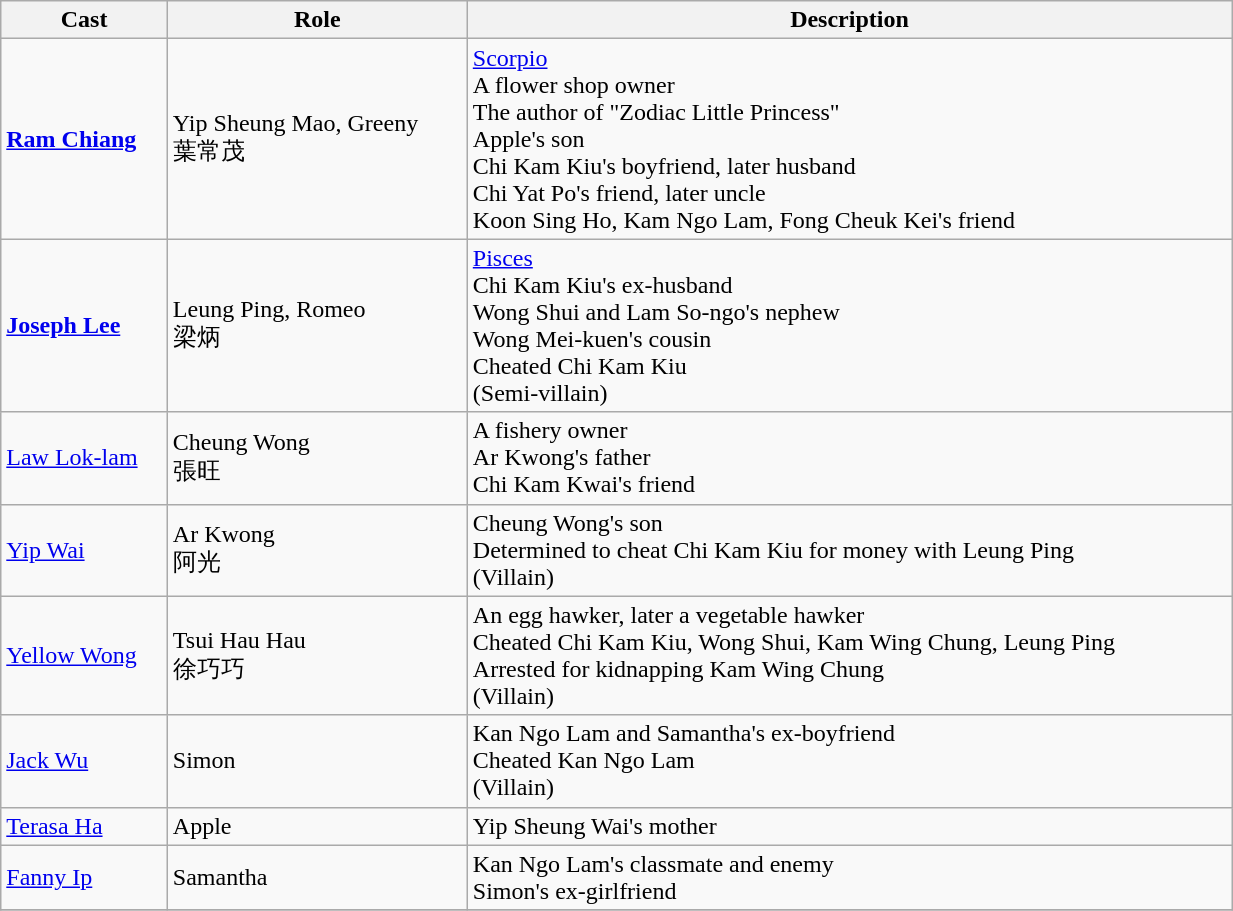<table class="wikitable" width="65%">
<tr>
<th>Cast</th>
<th>Role</th>
<th>Description</th>
</tr>
<tr>
<td><strong><a href='#'>Ram Chiang</a></strong></td>
<td>Yip Sheung Mao, Greeny<br>葉常茂</td>
<td><a href='#'>Scorpio</a><br>A flower shop owner<br>The author of "Zodiac Little Princess"<br>Apple's son<br>Chi Kam Kiu's boyfriend, later husband<br>Chi Yat Po's friend, later uncle<br>Koon Sing Ho, Kam Ngo Lam, Fong Cheuk Kei's friend</td>
</tr>
<tr>
<td><strong><a href='#'>Joseph Lee</a></strong></td>
<td>Leung Ping, Romeo<br>梁炳</td>
<td><a href='#'>Pisces</a><br>Chi Kam Kiu's ex-husband<br>Wong Shui and Lam So-ngo's nephew<br>Wong Mei-kuen's cousin<br>Cheated Chi Kam Kiu<br>(Semi-villain)</td>
</tr>
<tr>
<td><a href='#'>Law Lok-lam</a></td>
<td>Cheung Wong<br>張旺</td>
<td>A fishery owner<br>Ar Kwong's father<br>Chi Kam Kwai's friend</td>
</tr>
<tr>
<td><a href='#'>Yip Wai</a></td>
<td>Ar Kwong<br>阿光</td>
<td>Cheung Wong's son<br>Determined to cheat Chi Kam Kiu for money with Leung Ping<br>(Villain)</td>
</tr>
<tr>
<td><a href='#'>Yellow Wong</a></td>
<td>Tsui Hau Hau<br>徐巧巧</td>
<td>An egg hawker, later a vegetable hawker<br>Cheated Chi Kam Kiu, Wong Shui, Kam Wing Chung, Leung Ping<br>Arrested for kidnapping Kam Wing Chung<br>(Villain)</td>
</tr>
<tr>
<td><a href='#'>Jack Wu</a></td>
<td>Simon</td>
<td>Kan Ngo Lam and Samantha's ex-boyfriend<br>Cheated Kan Ngo Lam<br>(Villain)</td>
</tr>
<tr>
<td><a href='#'>Terasa Ha</a></td>
<td>Apple</td>
<td>Yip Sheung Wai's mother</td>
</tr>
<tr>
<td><a href='#'>Fanny Ip</a></td>
<td>Samantha</td>
<td>Kan Ngo Lam's classmate and enemy<br>Simon's ex-girlfriend</td>
</tr>
<tr>
</tr>
</table>
